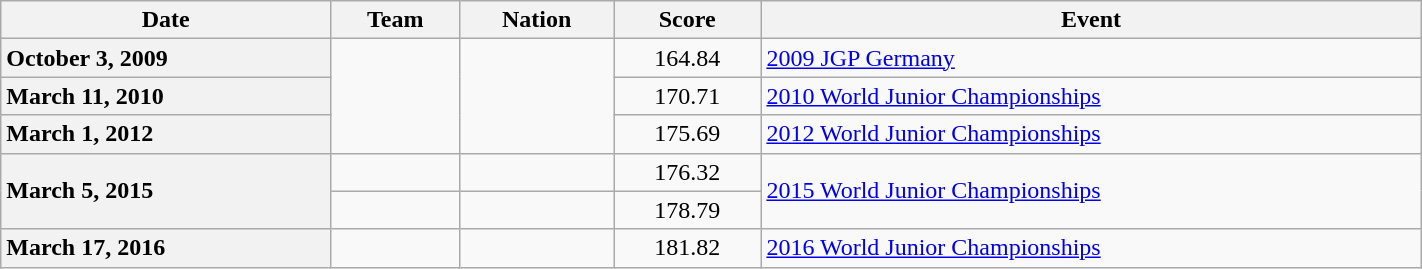<table class="wikitable unsortable" style="text-align:left; width:75%">
<tr>
<th scope="col">Date</th>
<th scope="col">Team</th>
<th scope="col">Nation</th>
<th scope="col">Score</th>
<th scope="col">Event</th>
</tr>
<tr>
<th scope="row" style="text-align:left">October 3, 2009</th>
<td rowspan="3"></td>
<td rowspan="3"></td>
<td style="text-align:center">164.84</td>
<td><a href='#'>2009 JGP Germany</a></td>
</tr>
<tr>
<th scope="row" style="text-align:left">March 11, 2010</th>
<td style="text-align:center">170.71</td>
<td><a href='#'>2010 World Junior Championships</a></td>
</tr>
<tr>
<th scope="row" style="text-align:left">March 1, 2012</th>
<td style="text-align:center">175.69</td>
<td><a href='#'>2012 World Junior Championships</a></td>
</tr>
<tr>
<th scope="row" style="text-align:left" rowspan="2">March 5, 2015</th>
<td></td>
<td></td>
<td style="text-align:center">176.32</td>
<td rowspan="2"><a href='#'>2015 World Junior Championships</a></td>
</tr>
<tr>
<td></td>
<td></td>
<td style="text-align:center">178.79</td>
</tr>
<tr>
<th scope="row" style="text-align:left">March 17, 2016</th>
<td></td>
<td></td>
<td style="text-align:center">181.82</td>
<td><a href='#'>2016 World Junior Championships</a></td>
</tr>
</table>
